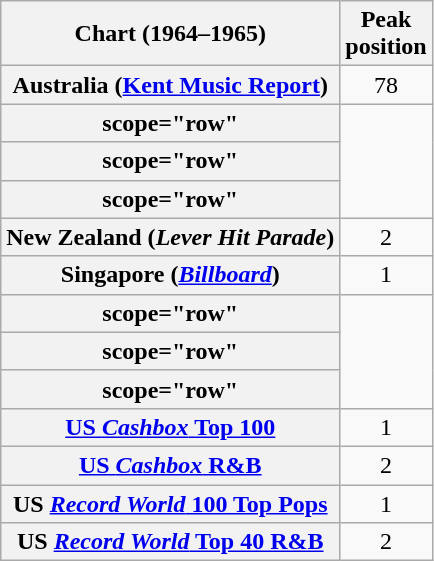<table class="wikitable sortable plainrowheaders">
<tr>
<th scope="col">Chart (1964–1965)</th>
<th scope="col">Peak<br>position</th>
</tr>
<tr>
<th scope="row">Australia (<a href='#'>Kent Music Report</a>)</th>
<td align="center">78</td>
</tr>
<tr>
<th>scope="row" </th>
</tr>
<tr>
<th>scope="row" </th>
</tr>
<tr>
<th>scope="row" </th>
</tr>
<tr>
<th scope="row">New Zealand (<em>Lever Hit Parade</em>)</th>
<td align="center">2</td>
</tr>
<tr>
<th scope="row">Singapore (<a href='#'><em>Billboard</em></a>)</th>
<td style="text-align:center;">1</td>
</tr>
<tr>
<th>scope="row" </th>
</tr>
<tr>
<th>scope="row" </th>
</tr>
<tr>
<th>scope="row" </th>
</tr>
<tr>
<th scope="row"><a href='#'>US <em>Cashbox</em> Top 100</a></th>
<td style="text-align:center;">1</td>
</tr>
<tr>
<th scope="row"><a href='#'>US <em>Cashbox</em> R&B</a></th>
<td style="text-align:center;">2</td>
</tr>
<tr>
<th scope="row">US <a href='#'><em>Record World</em> 100 Top Pops</a></th>
<td style="text-align:center;">1</td>
</tr>
<tr>
<th scope="row">US <a href='#'><em>Record World</em> Top 40 R&B</a></th>
<td style="text-align:center;">2</td>
</tr>
</table>
